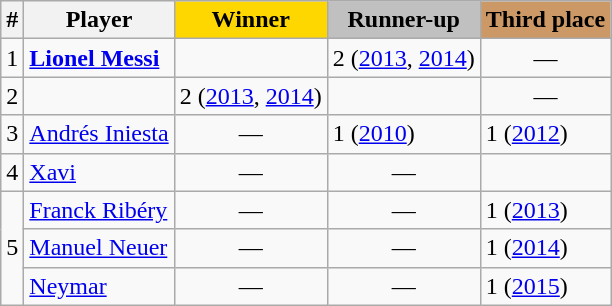<table class="wikitable">
<tr>
<th>#</th>
<th>Player</th>
<th scope=col style="background-color: gold">Winner</th>
<th scope=col style="background-color: silver">Runner-up</th>
<th scope=col style="background-color: #cc9966">Third place</th>
</tr>
<tr>
<td>1</td>
<td><strong> <a href='#'>Lionel Messi</a></strong></td>
<td></td>
<td>2 (<a href='#'>2013</a>, <a href='#'>2014</a>)</td>
<td style="text-align: center">—</td>
</tr>
<tr>
<td>2</td>
<td></td>
<td>2 (<a href='#'>2013</a>, <a href='#'>2014</a>)</td>
<td></td>
<td style="text-align: center">—</td>
</tr>
<tr>
<td>3</td>
<td> <a href='#'>Andrés Iniesta</a></td>
<td style="text-align: center">—</td>
<td>1 (<a href='#'>2010</a>)</td>
<td>1 (<a href='#'>2012</a>)</td>
</tr>
<tr>
<td>4</td>
<td> <a href='#'>Xavi</a></td>
<td style="text-align: center">—</td>
<td style="text-align: center">—</td>
<td></td>
</tr>
<tr>
<td rowspan="3">5</td>
<td> <a href='#'>Franck Ribéry</a></td>
<td style="text-align: center">—</td>
<td style="text-align: center">—</td>
<td>1 (<a href='#'>2013</a>)</td>
</tr>
<tr>
<td> <a href='#'>Manuel Neuer</a></td>
<td style="text-align: center">—</td>
<td style="text-align: center">—</td>
<td>1 (<a href='#'>2014</a>)</td>
</tr>
<tr>
<td> <a href='#'>Neymar</a></td>
<td style="text-align: center">—</td>
<td style="text-align: center">—</td>
<td>1 (<a href='#'>2015</a>)</td>
</tr>
</table>
